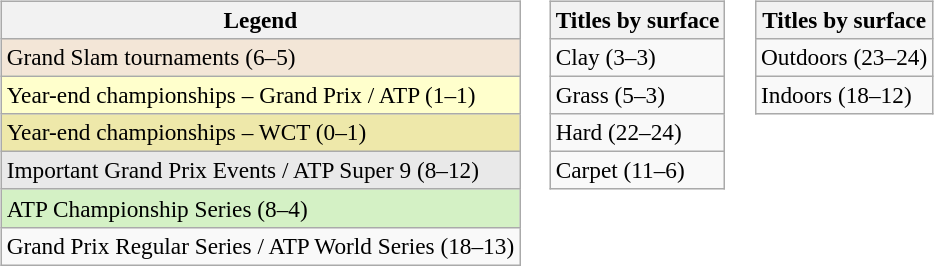<table>
<tr valign=top>
<td><br><table class=wikitable style=font-size:97%>
<tr>
<th>Legend</th>
</tr>
<tr style="background:#f3e6d7;">
<td>Grand Slam tournaments (6–5)</td>
</tr>
<tr style="background:#ffffcc;">
<td>Year-end championships – Grand Prix / ATP (1–1)</td>
</tr>
<tr style="background:#eee8aa;">
<td>Year-end championships – WCT (0–1)</td>
</tr>
<tr style="background:#e9e9e9;">
<td>Important Grand Prix Events / ATP Super 9 (8–12)</td>
</tr>
<tr style="background:#d4f1c5;">
<td>ATP Championship Series (8–4)</td>
</tr>
<tr>
<td>Grand Prix Regular Series / ATP World Series (18–13)</td>
</tr>
</table>
</td>
<td><br><table class=wikitable style=font-size:97%>
<tr>
<th>Titles by surface</th>
</tr>
<tr>
<td>Clay (3–3)</td>
</tr>
<tr>
<td>Grass (5–3)</td>
</tr>
<tr>
<td>Hard (22–24)</td>
</tr>
<tr>
<td>Carpet (11–6)</td>
</tr>
</table>
</td>
<td><br><table class=wikitable style=font-size:97%>
<tr>
<th>Titles by surface</th>
</tr>
<tr>
<td>Outdoors (23–24)</td>
</tr>
<tr>
<td>Indoors (18–12)</td>
</tr>
</table>
</td>
</tr>
</table>
